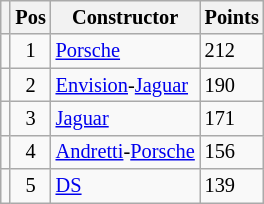<table class="wikitable" style="font-size: 85%;">
<tr>
<th></th>
<th>Pos</th>
<th>Constructor</th>
<th>Points</th>
</tr>
<tr>
<td align="left"></td>
<td align="center">1</td>
<td> <a href='#'>Porsche</a></td>
<td align="left">212</td>
</tr>
<tr>
<td align="left"></td>
<td align="center">2</td>
<td> <a href='#'>Envision</a>-<a href='#'>Jaguar</a></td>
<td align="left">190</td>
</tr>
<tr>
<td align="left"></td>
<td align="center">3</td>
<td> <a href='#'>Jaguar</a></td>
<td align="left">171</td>
</tr>
<tr>
<td align="left"></td>
<td align="center">4</td>
<td> <a href='#'>Andretti</a>-<a href='#'>Porsche</a></td>
<td align="left">156</td>
</tr>
<tr>
<td align="left"></td>
<td align="center">5</td>
<td> <a href='#'>DS</a></td>
<td align="left">139</td>
</tr>
</table>
